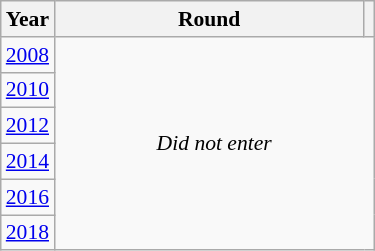<table class="wikitable" style="text-align: center; font-size:90%">
<tr>
<th>Year</th>
<th style="width:200px">Round</th>
<th></th>
</tr>
<tr>
<td><a href='#'>2008</a></td>
<td colspan="2" rowspan="6"><em>Did not enter</em></td>
</tr>
<tr>
<td><a href='#'>2010</a></td>
</tr>
<tr>
<td><a href='#'>2012</a></td>
</tr>
<tr>
<td><a href='#'>2014</a></td>
</tr>
<tr>
<td><a href='#'>2016</a></td>
</tr>
<tr>
<td><a href='#'>2018</a></td>
</tr>
</table>
